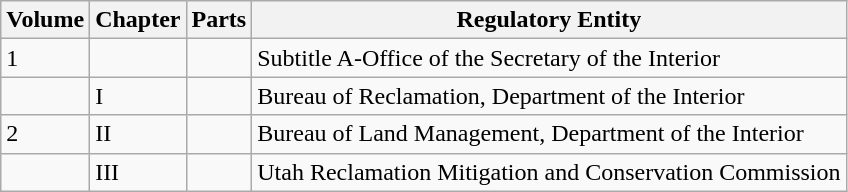<table class="wikitable">
<tr>
<th>Volume</th>
<th>Chapter</th>
<th>Parts</th>
<th>Regulatory Entity</th>
</tr>
<tr>
<td>1</td>
<td></td>
<td></td>
<td>Subtitle A-Office of the Secretary of the Interior</td>
</tr>
<tr>
<td></td>
<td>I</td>
<td></td>
<td>Bureau of Reclamation, Department of the Interior</td>
</tr>
<tr>
<td>2</td>
<td>II</td>
<td></td>
<td>Bureau of Land Management, Department of the Interior</td>
</tr>
<tr>
<td></td>
<td>III</td>
<td></td>
<td>Utah Reclamation Mitigation and Conservation Commission</td>
</tr>
</table>
